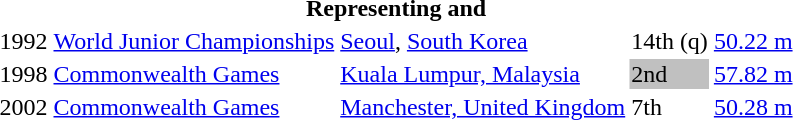<table>
<tr>
<th colspan="5">Representing  and </th>
</tr>
<tr>
<td>1992</td>
<td><a href='#'>World Junior Championships</a></td>
<td><a href='#'>Seoul</a>, <a href='#'>South Korea</a></td>
<td>14th (q)</td>
<td><a href='#'>50.22 m</a></td>
</tr>
<tr>
<td>1998</td>
<td><a href='#'>Commonwealth Games</a></td>
<td><a href='#'>Kuala Lumpur, Malaysia</a></td>
<td bgcolor="silver">2nd</td>
<td><a href='#'>57.82 m</a></td>
</tr>
<tr>
<td>2002</td>
<td><a href='#'>Commonwealth Games</a></td>
<td><a href='#'>Manchester, United Kingdom</a></td>
<td>7th</td>
<td><a href='#'>50.28 m</a></td>
</tr>
</table>
